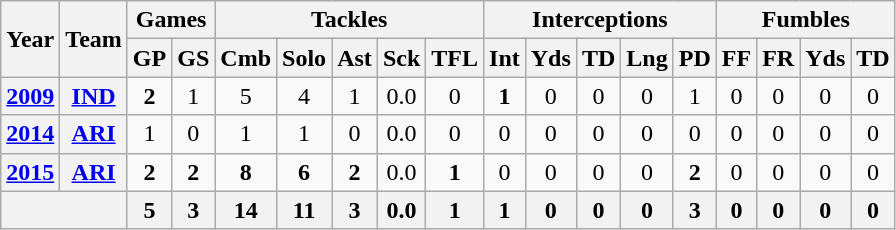<table class="wikitable" style="text-align:center">
<tr>
<th rowspan="2">Year</th>
<th rowspan="2">Team</th>
<th colspan="2">Games</th>
<th colspan="5">Tackles</th>
<th colspan="5">Interceptions</th>
<th colspan="4">Fumbles</th>
</tr>
<tr>
<th>GP</th>
<th>GS</th>
<th>Cmb</th>
<th>Solo</th>
<th>Ast</th>
<th>Sck</th>
<th>TFL</th>
<th>Int</th>
<th>Yds</th>
<th>TD</th>
<th>Lng</th>
<th>PD</th>
<th>FF</th>
<th>FR</th>
<th>Yds</th>
<th>TD</th>
</tr>
<tr>
<th><a href='#'>2009</a></th>
<th><a href='#'>IND</a></th>
<td><strong>2</strong></td>
<td>1</td>
<td>5</td>
<td>4</td>
<td>1</td>
<td>0.0</td>
<td>0</td>
<td><strong>1</strong></td>
<td>0</td>
<td>0</td>
<td>0</td>
<td>1</td>
<td>0</td>
<td>0</td>
<td>0</td>
<td>0</td>
</tr>
<tr>
<th><a href='#'>2014</a></th>
<th><a href='#'>ARI</a></th>
<td>1</td>
<td>0</td>
<td>1</td>
<td>1</td>
<td>0</td>
<td>0.0</td>
<td>0</td>
<td>0</td>
<td>0</td>
<td>0</td>
<td>0</td>
<td>0</td>
<td>0</td>
<td>0</td>
<td>0</td>
<td>0</td>
</tr>
<tr>
<th><a href='#'>2015</a></th>
<th><a href='#'>ARI</a></th>
<td><strong>2</strong></td>
<td><strong>2</strong></td>
<td><strong>8</strong></td>
<td><strong>6</strong></td>
<td><strong>2</strong></td>
<td>0.0</td>
<td><strong>1</strong></td>
<td>0</td>
<td>0</td>
<td>0</td>
<td>0</td>
<td><strong>2</strong></td>
<td>0</td>
<td>0</td>
<td>0</td>
<td>0</td>
</tr>
<tr>
<th colspan="2"></th>
<th>5</th>
<th>3</th>
<th>14</th>
<th>11</th>
<th>3</th>
<th>0.0</th>
<th>1</th>
<th>1</th>
<th>0</th>
<th>0</th>
<th>0</th>
<th>3</th>
<th>0</th>
<th>0</th>
<th>0</th>
<th>0</th>
</tr>
</table>
